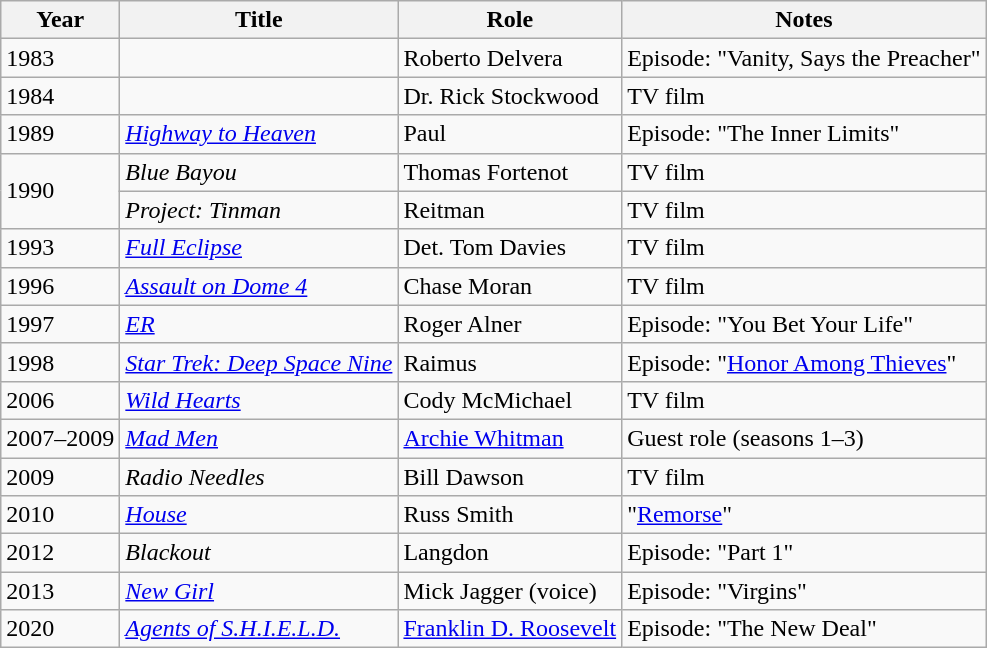<table class="wikitable sortable">
<tr>
<th>Year</th>
<th>Title</th>
<th>Role</th>
<th class="unsortable">Notes</th>
</tr>
<tr>
<td>1983</td>
<td><em></em></td>
<td>Roberto Delvera</td>
<td>Episode: "Vanity, Says the Preacher"</td>
</tr>
<tr>
<td>1984</td>
<td><em></em></td>
<td>Dr. Rick Stockwood</td>
<td>TV film</td>
</tr>
<tr>
<td>1989</td>
<td><em><a href='#'>Highway to Heaven</a></em></td>
<td>Paul</td>
<td>Episode: "The Inner Limits"</td>
</tr>
<tr>
<td rowspan="2">1990</td>
<td><em>Blue Bayou</em></td>
<td>Thomas Fortenot</td>
<td>TV film</td>
</tr>
<tr>
<td><em>Project: Tinman</em></td>
<td>Reitman</td>
<td>TV film</td>
</tr>
<tr>
<td>1993</td>
<td><em><a href='#'>Full Eclipse</a></em></td>
<td>Det. Tom Davies</td>
<td>TV film</td>
</tr>
<tr>
<td>1996</td>
<td><em><a href='#'>Assault on Dome 4</a></em></td>
<td>Chase Moran</td>
<td>TV film</td>
</tr>
<tr>
<td>1997</td>
<td><em><a href='#'>ER</a></em></td>
<td>Roger Alner</td>
<td>Episode: "You Bet Your Life"</td>
</tr>
<tr>
<td>1998</td>
<td><em><a href='#'>Star Trek: Deep Space Nine</a></em></td>
<td>Raimus</td>
<td>Episode: "<a href='#'>Honor Among Thieves</a>"</td>
</tr>
<tr>
<td>2006</td>
<td><em><a href='#'>Wild Hearts</a></em></td>
<td>Cody McMichael</td>
<td>TV film</td>
</tr>
<tr>
<td>2007–2009</td>
<td><em><a href='#'>Mad Men</a></em></td>
<td><a href='#'>Archie Whitman</a></td>
<td>Guest role (seasons 1–3)</td>
</tr>
<tr>
<td>2009</td>
<td><em>Radio Needles</em></td>
<td>Bill Dawson</td>
<td>TV film</td>
</tr>
<tr>
<td>2010</td>
<td><em><a href='#'>House</a></em></td>
<td>Russ Smith</td>
<td>"<a href='#'>Remorse</a>"</td>
</tr>
<tr>
<td>2012</td>
<td><em>Blackout</em></td>
<td>Langdon</td>
<td>Episode: "Part 1"</td>
</tr>
<tr>
<td>2013</td>
<td><em><a href='#'>New Girl</a></em></td>
<td>Mick Jagger (voice)</td>
<td>Episode: "Virgins"</td>
</tr>
<tr>
<td>2020</td>
<td><em><a href='#'>Agents of S.H.I.E.L.D.</a></em></td>
<td><a href='#'>Franklin D. Roosevelt</a></td>
<td>Episode: "The New Deal"</td>
</tr>
</table>
